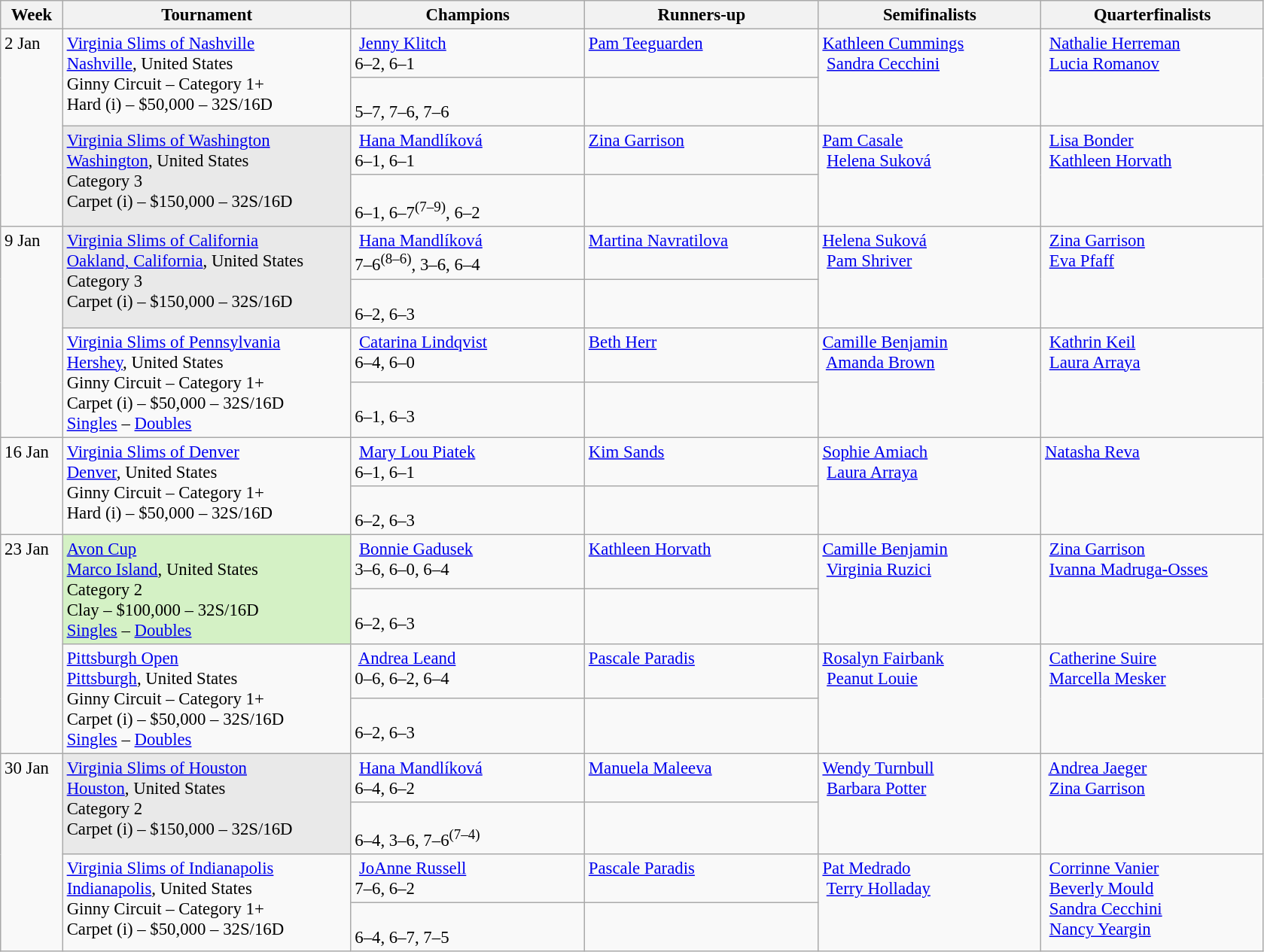<table class=wikitable style=font-size:95%>
<tr>
<th style="width:48px;">Week</th>
<th style="width:248px;">Tournament</th>
<th style="width:200px;">Champions</th>
<th style="width:200px;">Runners-up</th>
<th style="width:190px;">Semifinalists</th>
<th style="width:190px;">Quarterfinalists</th>
</tr>
<tr valign="top">
<td rowspan=4>2 Jan</td>
<td rowspan=2><a href='#'>Virginia Slims of Nashville</a><br> <a href='#'>Nashville</a>, United States<br> Ginny Circuit – Category 1+ <br>Hard (i) – $50,000 – 32S/16D</td>
<td> <a href='#'>Jenny Klitch</a><br>6–2, 6–1</td>
<td> <a href='#'>Pam Teeguarden</a></td>
<td rowspan=2>  <a href='#'>Kathleen Cummings</a><br> <a href='#'>Sandra Cecchini</a></td>
<td rowspan=2> <a href='#'>Nathalie Herreman</a><br> <a href='#'>Lucia Romanov</a><br></td>
</tr>
<tr valign="top">
<td><br>5–7, 7–6, 7–6</td>
<td></td>
</tr>
<tr valign="top">
<td rowspan=2 style="background:#e9e9e9;"><a href='#'>Virginia Slims of Washington</a><br> <a href='#'>Washington</a>, United States <br> Category 3 <br>Carpet (i) – $150,000 – 32S/16D</td>
<td> <a href='#'>Hana Mandlíková</a><br>6–1, 6–1</td>
<td> <a href='#'>Zina Garrison</a></td>
<td rowspan=2>  <a href='#'>Pam Casale</a><br> <a href='#'>Helena Suková</a></td>
<td rowspan=2> <a href='#'>Lisa Bonder</a><br> <a href='#'>Kathleen Horvath</a><br></td>
</tr>
<tr valign="top">
<td><br>6–1, 6–7<sup>(7–9)</sup>, 6–2</td>
<td></td>
</tr>
<tr valign="top">
<td rowspan=4>9 Jan</td>
<td rowspan=2 style="background:#e9e9e9;"><a href='#'>Virginia Slims of California</a><br> <a href='#'>Oakland, California</a>, United States <br> Category 3 <br>Carpet (i) – $150,000 – 32S/16D</td>
<td> <a href='#'>Hana Mandlíková</a><br>7–6<sup>(8–6)</sup>, 3–6, 6–4</td>
<td> <a href='#'>Martina Navratilova</a></td>
<td rowspan=2>  <a href='#'>Helena Suková</a><br> <a href='#'>Pam Shriver</a></td>
<td rowspan=2> <a href='#'>Zina Garrison</a><br> <a href='#'>Eva Pfaff</a><br></td>
</tr>
<tr valign="top">
<td><br>6–2, 6–3</td>
<td></td>
</tr>
<tr valign="top">
<td rowspan=2><a href='#'>Virginia Slims of Pennsylvania</a><br> <a href='#'>Hershey</a>, United States<br> Ginny Circuit – Category 1+ <br>Carpet (i) – $50,000 – 32S/16D <br><a href='#'>Singles</a> – <a href='#'>Doubles</a></td>
<td> <a href='#'>Catarina Lindqvist</a><br>6–4, 6–0</td>
<td> <a href='#'>Beth Herr</a></td>
<td rowspan=2>  <a href='#'>Camille Benjamin</a><br> <a href='#'>Amanda Brown</a></td>
<td rowspan=2> <a href='#'>Kathrin Keil</a><br> <a href='#'>Laura Arraya</a><br></td>
</tr>
<tr valign="top">
<td><br>6–1, 6–3</td>
<td></td>
</tr>
<tr valign="top">
<td rowspan=2>16 Jan</td>
<td rowspan=2><a href='#'>Virginia Slims of Denver</a><br> <a href='#'>Denver</a>, United States<br> Ginny Circuit – Category 1+ <br>Hard (i) – $50,000 – 32S/16D</td>
<td> <a href='#'>Mary Lou Piatek</a><br>6–1, 6–1</td>
<td> <a href='#'>Kim Sands</a></td>
<td rowspan=2>  <a href='#'>Sophie Amiach</a><br> <a href='#'>Laura Arraya</a></td>
<td rowspan=2> <a href='#'>Natasha Reva</a><br></td>
</tr>
<tr valign="top">
<td><br>6–2, 6–3</td>
<td></td>
</tr>
<tr valign="top">
<td rowspan=4>23 Jan</td>
<td rowspan=2 style="background:#d4f1c5;"><a href='#'>Avon Cup</a><br> <a href='#'>Marco Island</a>, United States <br> Category 2 <br>Clay – $100,000 – 32S/16D <br><a href='#'>Singles</a> – <a href='#'>Doubles</a></td>
<td> <a href='#'>Bonnie Gadusek</a><br>3–6, 6–0, 6–4</td>
<td> <a href='#'>Kathleen Horvath</a></td>
<td rowspan=2>  <a href='#'>Camille Benjamin</a><br> <a href='#'>Virginia Ruzici</a></td>
<td rowspan=2> <a href='#'>Zina Garrison</a><br> <a href='#'>Ivanna Madruga-Osses</a><br></td>
</tr>
<tr valign="top">
<td><br>6–2, 6–3</td>
<td></td>
</tr>
<tr valign="top">
<td rowspan=2><a href='#'>Pittsburgh Open</a><br> <a href='#'>Pittsburgh</a>, United States<br> Ginny Circuit – Category 1+ <br>Carpet (i) – $50,000 – 32S/16D <br><a href='#'>Singles</a> – <a href='#'>Doubles</a></td>
<td> <a href='#'>Andrea Leand</a><br>0–6, 6–2, 6–4</td>
<td> <a href='#'>Pascale Paradis</a></td>
<td rowspan=2> <a href='#'>Rosalyn Fairbank</a><br> <a href='#'>Peanut Louie</a></td>
<td rowspan=2> <a href='#'>Catherine Suire</a><br> <a href='#'>Marcella Mesker</a><br></td>
</tr>
<tr valign="top">
<td><br>6–2, 6–3</td>
<td></td>
</tr>
<tr valign="top">
<td rowspan=4>30 Jan</td>
<td rowspan=2 style="background:#e9e9e9;"><a href='#'>Virginia Slims of Houston</a><br> <a href='#'>Houston</a>, United States <br> Category 2 <br>Carpet (i) – $150,000 – 32S/16D</td>
<td> <a href='#'>Hana Mandlíková</a><br>6–4, 6–2</td>
<td> <a href='#'>Manuela Maleeva</a></td>
<td rowspan=2> <a href='#'>Wendy Turnbull</a><br> <a href='#'>Barbara Potter</a></td>
<td rowspan=2> <a href='#'>Andrea Jaeger</a><br> <a href='#'>Zina Garrison</a><br></td>
</tr>
<tr valign="top">
<td><br>6–4, 3–6, 7–6<sup>(7–4)</sup></td>
<td></td>
</tr>
<tr valign="top">
<td rowspan=2><a href='#'>Virginia Slims of Indianapolis</a><br> <a href='#'>Indianapolis</a>, United States<br> Ginny Circuit – Category 1+ <br>Carpet (i) – $50,000 – 32S/16D</td>
<td> <a href='#'>JoAnne Russell</a><br>7–6, 6–2</td>
<td> <a href='#'>Pascale Paradis</a></td>
<td rowspan=2> <a href='#'>Pat Medrado</a><br> <a href='#'>Terry Holladay</a></td>
<td rowspan=2> <a href='#'>Corrinne Vanier</a><br> <a href='#'>Beverly Mould</a><br> <a href='#'>Sandra Cecchini</a><br> <a href='#'>Nancy Yeargin</a></td>
</tr>
<tr valign="top">
<td><br>6–4, 6–7, 7–5</td>
<td></td>
</tr>
</table>
